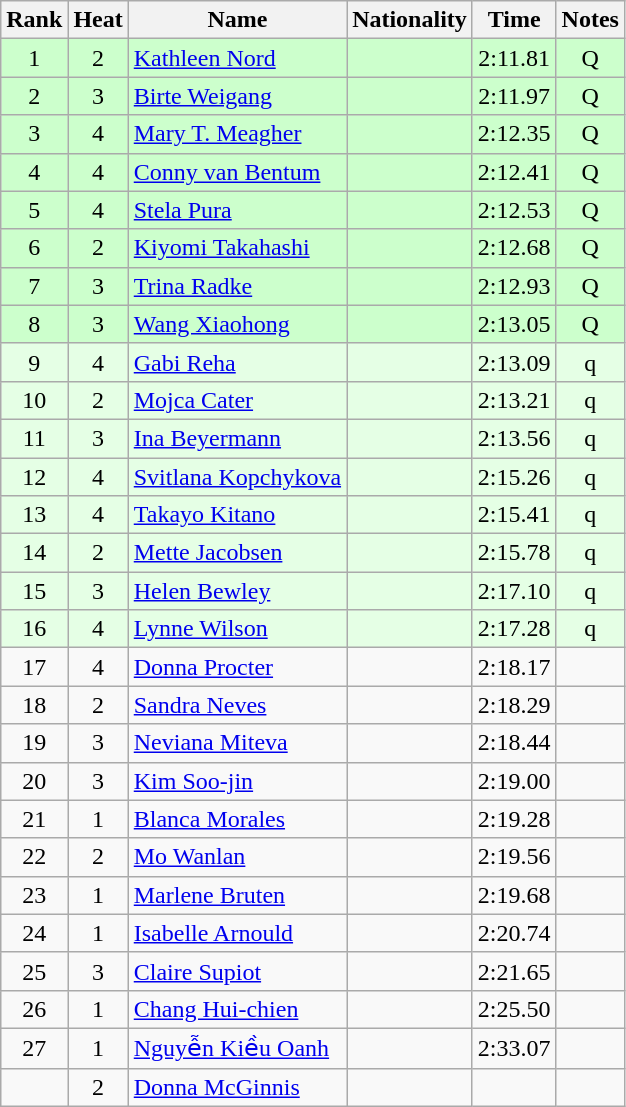<table class="wikitable sortable" style="text-align:center">
<tr>
<th>Rank</th>
<th>Heat</th>
<th>Name</th>
<th>Nationality</th>
<th>Time</th>
<th>Notes</th>
</tr>
<tr bgcolor=#cfc>
<td>1</td>
<td>2</td>
<td align=left><a href='#'>Kathleen Nord</a></td>
<td align=left></td>
<td>2:11.81</td>
<td>Q</td>
</tr>
<tr bgcolor=#cfc>
<td>2</td>
<td>3</td>
<td align=left><a href='#'>Birte Weigang</a></td>
<td align=left></td>
<td>2:11.97</td>
<td>Q</td>
</tr>
<tr bgcolor=#cfc>
<td>3</td>
<td>4</td>
<td align=left><a href='#'>Mary T. Meagher</a></td>
<td align=left></td>
<td>2:12.35</td>
<td>Q</td>
</tr>
<tr bgcolor=#cfc>
<td>4</td>
<td>4</td>
<td align=left><a href='#'>Conny van Bentum</a></td>
<td align=left></td>
<td>2:12.41</td>
<td>Q</td>
</tr>
<tr bgcolor=#cfc>
<td>5</td>
<td>4</td>
<td align=left><a href='#'>Stela Pura</a></td>
<td align=left></td>
<td>2:12.53</td>
<td>Q</td>
</tr>
<tr bgcolor=#cfc>
<td>6</td>
<td>2</td>
<td align=left><a href='#'>Kiyomi Takahashi</a></td>
<td align=left></td>
<td>2:12.68</td>
<td>Q</td>
</tr>
<tr bgcolor=#cfc>
<td>7</td>
<td>3</td>
<td align=left><a href='#'>Trina Radke</a></td>
<td align=left></td>
<td>2:12.93</td>
<td>Q</td>
</tr>
<tr bgcolor=#cfc>
<td>8</td>
<td>3</td>
<td align=left><a href='#'>Wang Xiaohong</a></td>
<td align=left></td>
<td>2:13.05</td>
<td>Q</td>
</tr>
<tr bgcolor=e5ffe5>
<td>9</td>
<td>4</td>
<td align=left><a href='#'>Gabi Reha</a></td>
<td align=left></td>
<td>2:13.09</td>
<td>q</td>
</tr>
<tr bgcolor=e5ffe5>
<td>10</td>
<td>2</td>
<td align=left><a href='#'>Mojca Cater</a></td>
<td align=left></td>
<td>2:13.21</td>
<td>q</td>
</tr>
<tr bgcolor=e5ffe5>
<td>11</td>
<td>3</td>
<td align=left><a href='#'>Ina Beyermann</a></td>
<td align=left></td>
<td>2:13.56</td>
<td>q</td>
</tr>
<tr bgcolor=e5ffe5>
<td>12</td>
<td>4</td>
<td align=left><a href='#'>Svitlana Kopchykova</a></td>
<td align=left></td>
<td>2:15.26</td>
<td>q</td>
</tr>
<tr bgcolor=e5ffe5>
<td>13</td>
<td>4</td>
<td align=left><a href='#'>Takayo Kitano</a></td>
<td align=left></td>
<td>2:15.41</td>
<td>q</td>
</tr>
<tr bgcolor=e5ffe5>
<td>14</td>
<td>2</td>
<td align=left><a href='#'>Mette Jacobsen</a></td>
<td align=left></td>
<td>2:15.78</td>
<td>q</td>
</tr>
<tr bgcolor=e5ffe5>
<td>15</td>
<td>3</td>
<td align=left><a href='#'>Helen Bewley</a></td>
<td align=left></td>
<td>2:17.10</td>
<td>q</td>
</tr>
<tr bgcolor=e5ffe5>
<td>16</td>
<td>4</td>
<td align=left><a href='#'>Lynne Wilson</a></td>
<td align=left></td>
<td>2:17.28</td>
<td>q</td>
</tr>
<tr>
<td>17</td>
<td>4</td>
<td align=left><a href='#'>Donna Procter</a></td>
<td align=left></td>
<td>2:18.17</td>
<td></td>
</tr>
<tr>
<td>18</td>
<td>2</td>
<td align=left><a href='#'>Sandra Neves</a></td>
<td align=left></td>
<td>2:18.29</td>
<td></td>
</tr>
<tr>
<td>19</td>
<td>3</td>
<td align=left><a href='#'>Neviana Miteva</a></td>
<td align=left></td>
<td>2:18.44</td>
<td></td>
</tr>
<tr>
<td>20</td>
<td>3</td>
<td align=left><a href='#'>Kim Soo-jin</a></td>
<td align=left></td>
<td>2:19.00</td>
<td></td>
</tr>
<tr>
<td>21</td>
<td>1</td>
<td align=left><a href='#'>Blanca Morales</a></td>
<td align=left></td>
<td>2:19.28</td>
<td></td>
</tr>
<tr>
<td>22</td>
<td>2</td>
<td align=left><a href='#'>Mo Wanlan</a></td>
<td align=left></td>
<td>2:19.56</td>
<td></td>
</tr>
<tr>
<td>23</td>
<td>1</td>
<td align=left><a href='#'>Marlene Bruten</a></td>
<td align=left></td>
<td>2:19.68</td>
<td></td>
</tr>
<tr>
<td>24</td>
<td>1</td>
<td align=left><a href='#'>Isabelle Arnould</a></td>
<td align=left></td>
<td>2:20.74</td>
<td></td>
</tr>
<tr>
<td>25</td>
<td>3</td>
<td align=left><a href='#'>Claire Supiot</a></td>
<td align=left></td>
<td>2:21.65</td>
<td></td>
</tr>
<tr>
<td>26</td>
<td>1</td>
<td align=left><a href='#'>Chang Hui-chien</a></td>
<td align=left></td>
<td>2:25.50</td>
<td></td>
</tr>
<tr>
<td>27</td>
<td>1</td>
<td align=left><a href='#'>Nguyễn Kiều Oanh</a></td>
<td align=left></td>
<td>2:33.07</td>
<td></td>
</tr>
<tr>
<td></td>
<td>2</td>
<td align=left><a href='#'>Donna McGinnis</a></td>
<td align=left></td>
<td></td>
<td></td>
</tr>
</table>
